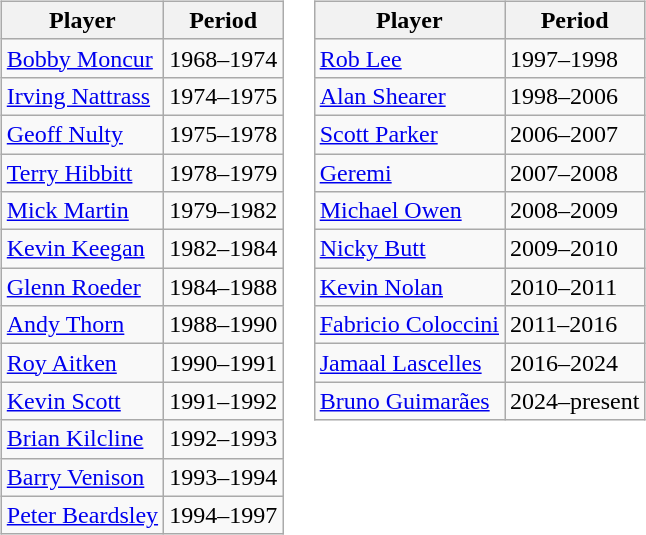<table>
<tr valign="top">
<td><br><table class="wikitable alternance">
<tr>
<th>Player</th>
<th>Period</th>
</tr>
<tr>
<td> <a href='#'>Bobby Moncur</a></td>
<td>1968–1974</td>
</tr>
<tr>
<td> <a href='#'>Irving Nattrass</a></td>
<td>1974–1975</td>
</tr>
<tr>
<td> <a href='#'>Geoff Nulty</a></td>
<td>1975–1978</td>
</tr>
<tr>
<td> <a href='#'>Terry Hibbitt</a></td>
<td>1978–1979</td>
</tr>
<tr>
<td> <a href='#'>Mick Martin</a></td>
<td>1979–1982</td>
</tr>
<tr>
<td> <a href='#'>Kevin Keegan</a></td>
<td>1982–1984</td>
</tr>
<tr>
<td> <a href='#'>Glenn Roeder</a></td>
<td>1984–1988</td>
</tr>
<tr>
<td> <a href='#'>Andy Thorn</a></td>
<td>1988–1990</td>
</tr>
<tr>
<td> <a href='#'>Roy Aitken</a></td>
<td>1990–1991</td>
</tr>
<tr>
<td> <a href='#'>Kevin Scott</a></td>
<td>1991–1992</td>
</tr>
<tr>
<td> <a href='#'>Brian Kilcline</a></td>
<td>1992–1993</td>
</tr>
<tr>
<td> <a href='#'>Barry Venison</a></td>
<td>1993–1994</td>
</tr>
<tr>
<td> <a href='#'>Peter Beardsley</a></td>
<td>1994–1997</td>
</tr>
</table>
</td>
<td><br><table class="wikitable alternance">
<tr>
<th>Player</th>
<th>Period</th>
</tr>
<tr>
<td> <a href='#'>Rob Lee</a></td>
<td>1997–1998</td>
</tr>
<tr>
<td> <a href='#'>Alan Shearer</a></td>
<td>1998–2006</td>
</tr>
<tr>
<td> <a href='#'>Scott Parker</a></td>
<td>2006–2007</td>
</tr>
<tr>
<td> <a href='#'>Geremi</a></td>
<td>2007–2008</td>
</tr>
<tr>
<td> <a href='#'>Michael Owen</a></td>
<td>2008–2009</td>
</tr>
<tr>
<td> <a href='#'>Nicky Butt</a></td>
<td>2009–2010</td>
</tr>
<tr>
<td> <a href='#'>Kevin Nolan</a></td>
<td>2010–2011</td>
</tr>
<tr>
<td> <a href='#'>Fabricio Coloccini</a></td>
<td>2011–2016</td>
</tr>
<tr>
<td> <a href='#'>Jamaal Lascelles</a></td>
<td>2016–2024</td>
</tr>
<tr>
<td> <a href='#'>Bruno Guimarães</a></td>
<td>2024–present</td>
</tr>
</table>
</td>
</tr>
</table>
